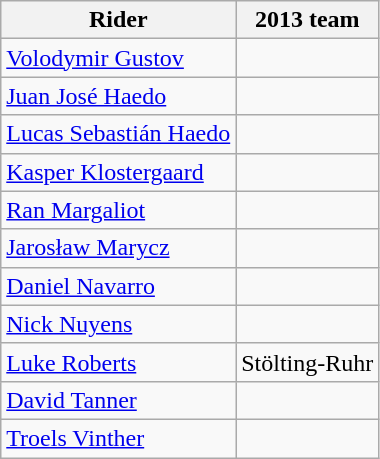<table class="wikitable">
<tr>
<th>Rider</th>
<th>2013 team</th>
</tr>
<tr>
<td><a href='#'>Volodymir Gustov</a></td>
<td></td>
</tr>
<tr>
<td><a href='#'>Juan José Haedo</a></td>
<td></td>
</tr>
<tr>
<td><a href='#'>Lucas Sebastián Haedo</a></td>
<td></td>
</tr>
<tr>
<td><a href='#'>Kasper Klostergaard</a></td>
<td></td>
</tr>
<tr>
<td><a href='#'>Ran Margaliot</a></td>
<td></td>
</tr>
<tr>
<td><a href='#'>Jarosław Marycz</a></td>
<td></td>
</tr>
<tr>
<td><a href='#'>Daniel Navarro</a></td>
<td></td>
</tr>
<tr>
<td><a href='#'>Nick Nuyens</a></td>
<td></td>
</tr>
<tr>
<td><a href='#'>Luke Roberts</a></td>
<td>Stölting-Ruhr</td>
</tr>
<tr>
<td><a href='#'>David Tanner</a></td>
<td></td>
</tr>
<tr>
<td><a href='#'>Troels Vinther</a></td>
<td></td>
</tr>
</table>
